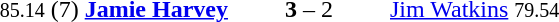<table style="text-align:center">
<tr>
<th width=223></th>
<th width=100></th>
<th width=223></th>
</tr>
<tr>
<td align=right><small>85.14</small> (7) <strong><a href='#'>Jamie Harvey</a></strong> </td>
<td><strong>3</strong> – 2</td>
<td align=left> <a href='#'>Jim Watkins</a> <small>79.54</small></td>
</tr>
</table>
